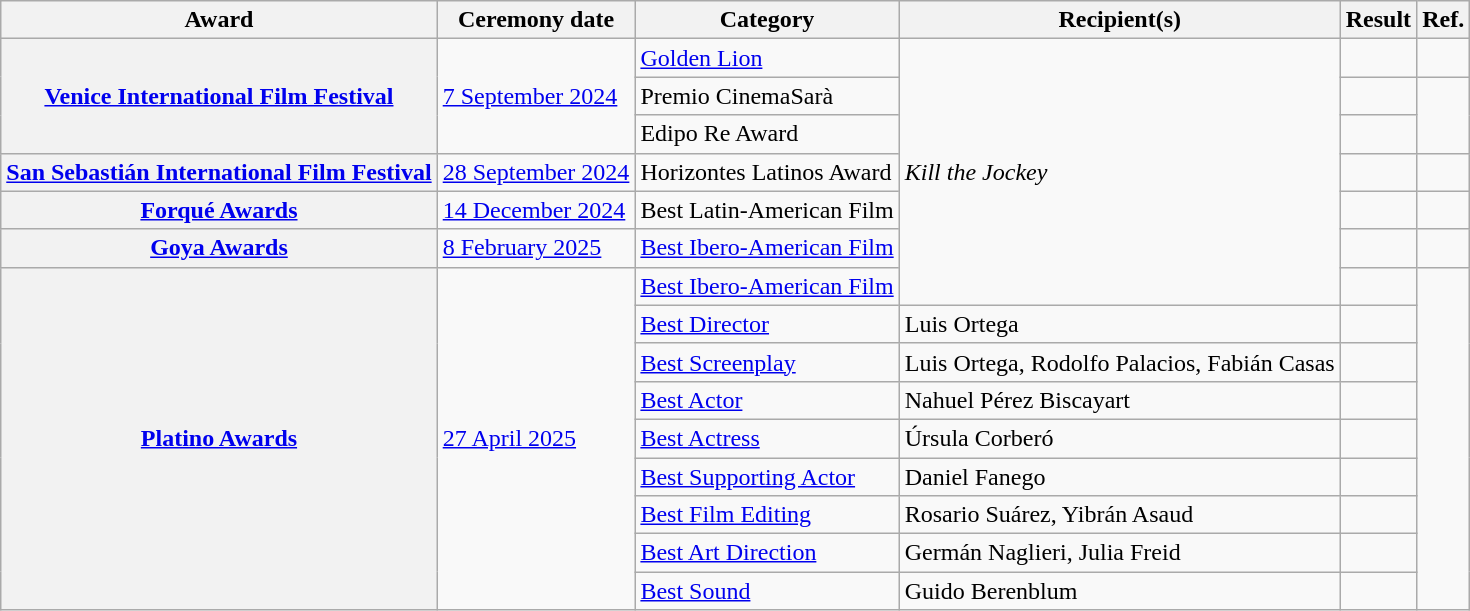<table class="wikitable sortable plainrowheaders">
<tr>
<th scope="col">Award</th>
<th scope="col">Ceremony date</th>
<th scope="col">Category</th>
<th scope="col">Recipient(s)</th>
<th scope="col">Result</th>
<th scope="col" class="unsortable">Ref.</th>
</tr>
<tr>
<th rowspan="3" scope="row"><a href='#'>Venice International Film Festival</a></th>
<td rowspan="3"><a href='#'>7 September 2024</a></td>
<td><a href='#'>Golden Lion</a></td>
<td rowspan="7"><em>Kill the Jockey</em></td>
<td></td>
<td align="center"></td>
</tr>
<tr>
<td>Premio CinemaSarà</td>
<td></td>
<td align="center" rowspan="2"></td>
</tr>
<tr>
<td>Edipo Re Award</td>
<td></td>
</tr>
<tr>
<th rowspan="1" scope="row"><a href='#'>San Sebastián International Film Festival</a></th>
<td rowspan="1"><a href='#'>28 September 2024</a></td>
<td>Horizontes Latinos Award</td>
<td></td>
<td></td>
</tr>
<tr>
<th scope= "row"><a href='#'>Forqué Awards</a></th>
<td><a href='#'>14 December 2024</a></td>
<td>Best Latin-American Film</td>
<td></td>
<td></td>
</tr>
<tr>
<th scope= "row"><a href='#'>Goya Awards</a></th>
<td><a href='#'>8 February 2025</a></td>
<td><a href='#'>Best Ibero-American Film</a></td>
<td></td>
<td></td>
</tr>
<tr>
<th scope = "row" rowspan = "9"><a href='#'>Platino Awards</a></th>
<td rowspan = "9"><a href='#'>27 April 2025</a></td>
<td><a href='#'>Best Ibero-American Film</a></td>
<td></td>
<td rowspan = "11"></td>
</tr>
<tr>
<td><a href='#'>Best Director</a></td>
<td>Luis Ortega</td>
<td></td>
</tr>
<tr>
<td><a href='#'>Best Screenplay</a></td>
<td>Luis Ortega, Rodolfo Palacios, Fabián Casas</td>
<td></td>
</tr>
<tr>
<td><a href='#'>Best Actor</a></td>
<td>Nahuel Pérez Biscayart</td>
<td></td>
</tr>
<tr>
<td><a href='#'>Best Actress</a></td>
<td>Úrsula Corberó</td>
<td></td>
</tr>
<tr>
<td><a href='#'>Best Supporting Actor</a></td>
<td>Daniel Fanego</td>
<td></td>
</tr>
<tr>
<td><a href='#'>Best Film Editing</a></td>
<td>Rosario Suárez, Yibrán Asaud</td>
<td></td>
</tr>
<tr>
<td><a href='#'>Best Art Direction</a></td>
<td>Germán Naglieri, Julia Freid</td>
<td></td>
</tr>
<tr>
<td><a href='#'>Best Sound</a></td>
<td>Guido Berenblum</td>
<td></td>
</tr>
</table>
